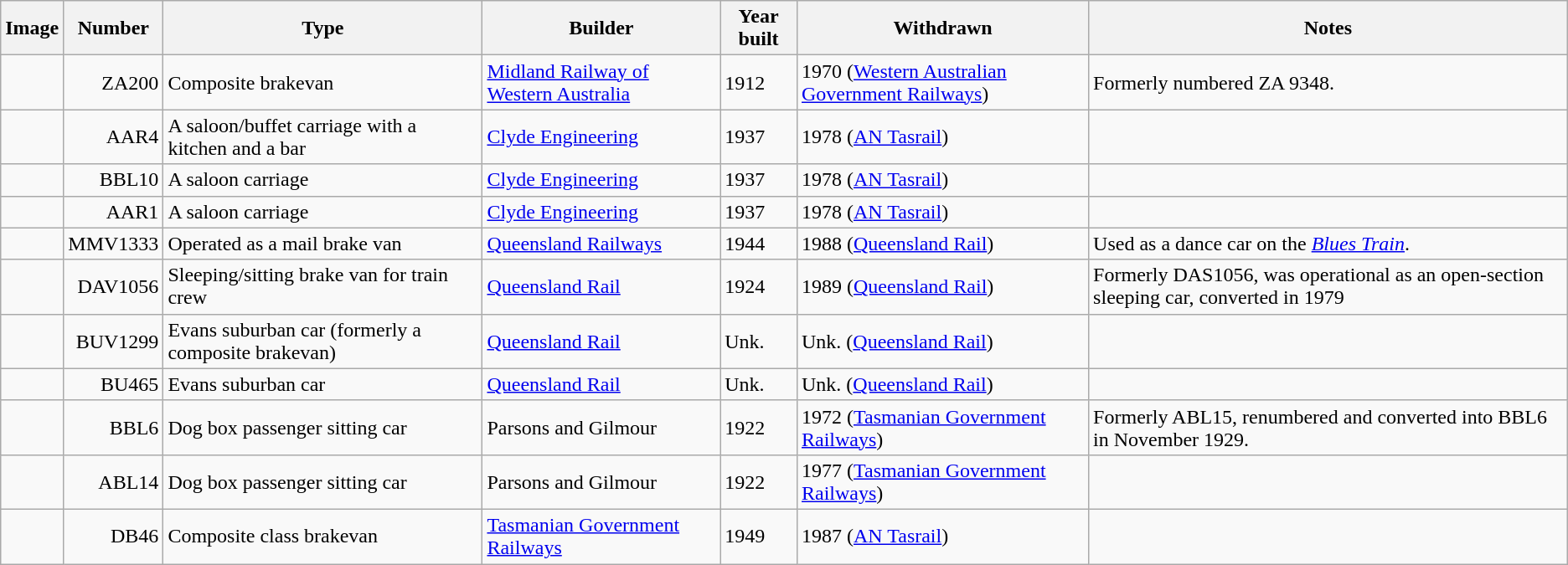<table class="wikitable sortable">
<tr>
<th>Image</th>
<th>Number</th>
<th>Type</th>
<th>Builder</th>
<th>Year built</th>
<th>Withdrawn</th>
<th>Notes</th>
</tr>
<tr>
<td></td>
<td align="right">ZA200</td>
<td>Composite brakevan</td>
<td><a href='#'>Midland Railway of Western Australia</a></td>
<td>1912</td>
<td>1970 (<a href='#'>Western Australian Government Railways</a>)</td>
<td>Formerly numbered ZA 9348.</td>
</tr>
<tr>
<td></td>
<td align="right">AAR4</td>
<td>A saloon/buffet carriage with a kitchen and a bar</td>
<td><a href='#'>Clyde Engineering</a></td>
<td>1937</td>
<td>1978 (<a href='#'>AN Tasrail</a>)</td>
<td></td>
</tr>
<tr>
<td></td>
<td align="right">BBL10</td>
<td>A saloon carriage</td>
<td><a href='#'>Clyde Engineering</a></td>
<td>1937</td>
<td>1978 (<a href='#'>AN Tasrail</a>)</td>
<td></td>
</tr>
<tr>
<td></td>
<td align="right">AAR1</td>
<td>A saloon carriage</td>
<td><a href='#'>Clyde Engineering</a></td>
<td>1937</td>
<td>1978 (<a href='#'>AN Tasrail</a>)</td>
<td></td>
</tr>
<tr>
<td></td>
<td align="right">MMV1333</td>
<td>Operated as a mail brake van</td>
<td><a href='#'>Queensland Railways</a></td>
<td>1944</td>
<td>1988 (<a href='#'>Queensland Rail</a>)</td>
<td>Used as a dance car on the <em><a href='#'>Blues Train</a></em>.</td>
</tr>
<tr>
<td></td>
<td align="right">DAV1056</td>
<td>Sleeping/sitting brake van for train crew</td>
<td><a href='#'>Queensland Rail</a></td>
<td>1924</td>
<td>1989 (<a href='#'>Queensland Rail</a>)</td>
<td>Formerly DAS1056, was operational as an open-section sleeping car, converted in 1979</td>
</tr>
<tr>
<td></td>
<td align="right">BUV1299</td>
<td>Evans suburban car (formerly a composite brakevan)</td>
<td><a href='#'>Queensland Rail</a></td>
<td>Unk.</td>
<td>Unk. (<a href='#'>Queensland Rail</a>)</td>
<td></td>
</tr>
<tr>
<td></td>
<td align="right">BU465</td>
<td>Evans suburban car</td>
<td><a href='#'>Queensland Rail</a></td>
<td>Unk.</td>
<td>Unk. (<a href='#'>Queensland Rail</a>)</td>
<td></td>
</tr>
<tr>
<td></td>
<td align="right">BBL6</td>
<td>Dog box passenger sitting car</td>
<td>Parsons and Gilmour</td>
<td>1922</td>
<td>1972 (<a href='#'>Tasmanian Government Railways</a>)</td>
<td>Formerly ABL15, renumbered and converted into BBL6 in November 1929.</td>
</tr>
<tr>
<td></td>
<td align="right">ABL14</td>
<td>Dog box passenger sitting car</td>
<td>Parsons and Gilmour</td>
<td>1922</td>
<td>1977 (<a href='#'>Tasmanian Government Railways</a>)</td>
<td></td>
</tr>
<tr>
<td></td>
<td align="right">DB46</td>
<td>Composite class brakevan</td>
<td><a href='#'>Tasmanian Government Railways</a></td>
<td>1949</td>
<td>1987 (<a href='#'>AN Tasrail</a>)</td>
<td></td>
</tr>
</table>
